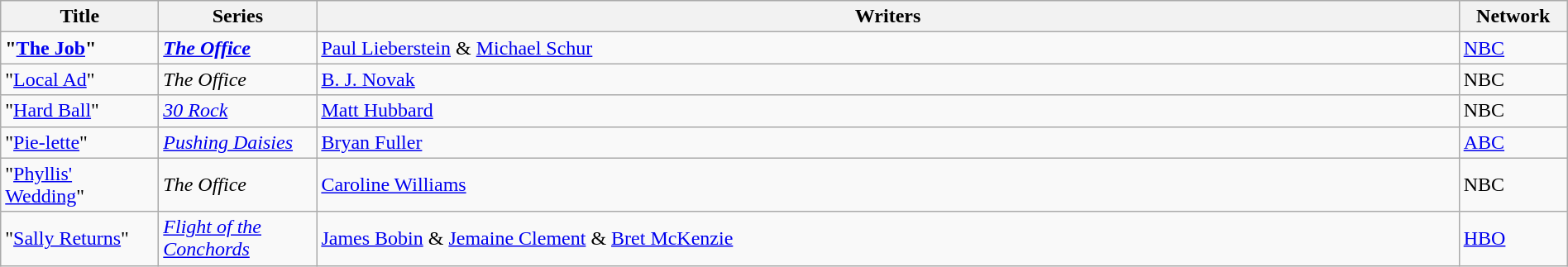<table class="wikitable" style="width:100%;">
<tr>
<th style="width:120px;">Title</th>
<th style="width:120px;">Series</th>
<th>Writers</th>
<th style="width:80px;">Network</th>
</tr>
<tr>
<td><strong> "<a href='#'>The Job</a>" </strong></td>
<td><strong> <em><a href='#'>The Office</a></em> </strong></td>
<td><a href='#'>Paul Lieberstein</a> & <a href='#'>Michael Schur</a></td>
<td><a href='#'>NBC</a></td>
</tr>
<tr>
<td>"<a href='#'>Local Ad</a>"</td>
<td><em>The Office</em></td>
<td><a href='#'>B. J. Novak</a></td>
<td>NBC</td>
</tr>
<tr>
<td>"<a href='#'>Hard Ball</a>"</td>
<td><em><a href='#'>30 Rock</a></em></td>
<td><a href='#'>Matt Hubbard</a></td>
<td>NBC</td>
</tr>
<tr>
<td>"<a href='#'>Pie-lette</a>"</td>
<td><em><a href='#'>Pushing Daisies</a></em></td>
<td><a href='#'>Bryan Fuller</a></td>
<td><a href='#'>ABC</a></td>
</tr>
<tr>
<td>"<a href='#'>Phyllis' Wedding</a>"</td>
<td><em>The Office</em></td>
<td><a href='#'>Caroline Williams</a></td>
<td>NBC</td>
</tr>
<tr>
<td>"<a href='#'>Sally Returns</a>"</td>
<td><em><a href='#'>Flight of the Conchords</a></em></td>
<td><a href='#'>James Bobin</a> & <a href='#'>Jemaine Clement</a> & <a href='#'>Bret McKenzie</a></td>
<td><a href='#'>HBO</a></td>
</tr>
</table>
